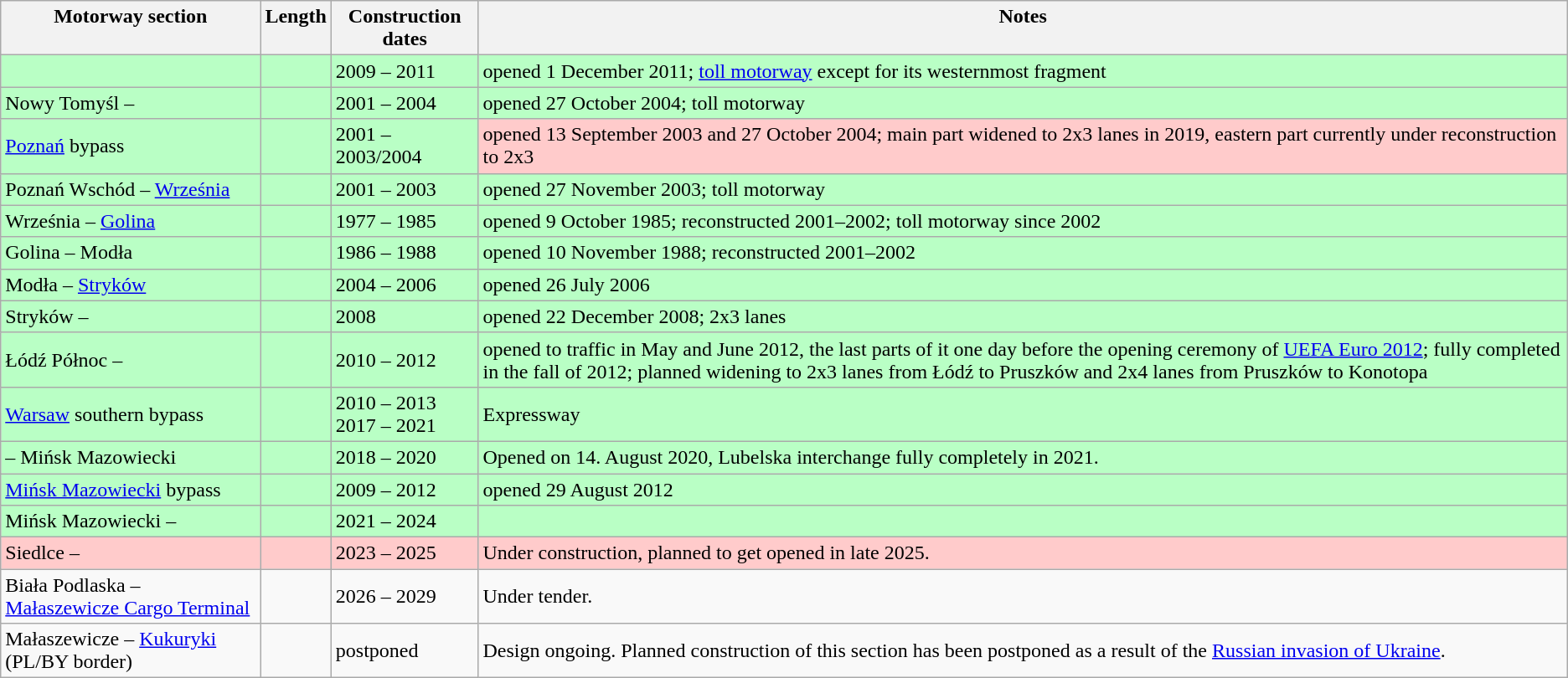<table class="wikitable">
<tr valign=top align=left>
<th>Motorway section</th>
<th>Length</th>
<th>Construction dates</th>
<th>Notes</th>
</tr>
<tr>
<td bgcolor="#B9FFC5"> </td>
<td bgcolor="#B9FFC5"></td>
<td bgcolor="#B9FFC5">2009 – 2011</td>
<td bgcolor="#B9FFC5">opened 1 December 2011; <a href='#'>toll motorway</a> except for its westernmost fragment</td>
</tr>
<tr>
<td bgcolor="#B9FFC5">Nowy Tomyśl – </td>
<td bgcolor="#B9FFC5"></td>
<td bgcolor="#B9FFC5">2001 – 2004</td>
<td bgcolor="#B9FFC5">opened 27 October 2004; toll motorway</td>
</tr>
<tr>
<td bgcolor="#B9FFC5"><a href='#'>Poznań</a> bypass</td>
<td bgcolor="#B9FFC5"></td>
<td bgcolor="#B9FFC5">2001 – 2003/2004</td>
<td bgcolor="#FFCBCB">opened 13 September 2003 and 27 October 2004; main part widened to 2x3 lanes in 2019, eastern part currently under reconstruction to 2x3</td>
</tr>
<tr>
<td bgcolor="#B9FFC5">Poznań Wschód – <a href='#'>Września</a></td>
<td bgcolor="#B9FFC5"></td>
<td bgcolor="#B9FFC5">2001 – 2003</td>
<td bgcolor="#B9FFC5">opened 27 November 2003; toll motorway</td>
</tr>
<tr>
<td bgcolor="#B9FFC5">Września – <a href='#'>Golina</a></td>
<td bgcolor="#B9FFC5"></td>
<td bgcolor="#B9FFC5">1977 – 1985</td>
<td bgcolor="#B9FFC5">opened 9 October 1985; reconstructed 2001–2002; toll motorway since 2002</td>
</tr>
<tr>
<td bgcolor="#B9FFC5">Golina – Modła</td>
<td bgcolor="#B9FFC5"></td>
<td bgcolor="#B9FFC5">1986 – 1988</td>
<td bgcolor="#B9FFC5">opened 10 November 1988; reconstructed 2001–2002</td>
</tr>
<tr>
<td bgcolor="#B9FFC5">Modła – <a href='#'>Stryków</a></td>
<td bgcolor="#B9FFC5"></td>
<td bgcolor="#B9FFC5">2004 – 2006</td>
<td bgcolor="#B9FFC5">opened 26 July 2006</td>
</tr>
<tr>
<td bgcolor="#B9FFC5">Stryków – </td>
<td bgcolor="#B9FFC5"></td>
<td bgcolor="#B9FFC5">2008</td>
<td bgcolor="#B9FFC5">opened 22 December 2008; 2x3 lanes</td>
</tr>
<tr>
<td bgcolor="#B9FFC5">Łódź Północ – </td>
<td bgcolor="#B9FFC5"></td>
<td bgcolor="#B9FFC5">2010 – 2012</td>
<td bgcolor="#B9FFC5">opened to traffic in May and June 2012, the last parts of it one day before the opening ceremony of <a href='#'>UEFA Euro 2012</a>; fully completed in the fall of 2012; planned widening to 2x3 lanes from Łódź to Pruszków and 2x4 lanes from Pruszków to Konotopa</td>
</tr>
<tr>
<td bgcolor="#B9FFC5"><a href='#'>Warsaw</a> southern bypass</td>
<td bgcolor="#B9FFC5"></td>
<td bgcolor="#B9FFC5">2010 – 2013<br>2017 – 2021</td>
<td bgcolor="#B9FFC5">Expressway </td>
</tr>
<tr>
<td bgcolor="#B9FFC5"> – Mińsk Mazowiecki</td>
<td bgcolor="#B9FFC5"></td>
<td bgcolor="#B9FFC5">2018 – 2020</td>
<td bgcolor="#B9FFC5">Opened on 14. August 2020, Lubelska interchange fully completely in 2021.</td>
</tr>
<tr>
<td bgcolor="#B9FFC5"><a href='#'>Mińsk Mazowiecki</a> bypass</td>
<td bgcolor="#B9FFC5"></td>
<td bgcolor="#B9FFC5">2009 – 2012</td>
<td bgcolor="#B9FFC5">opened 29 August 2012</td>
</tr>
<tr>
<td bgcolor="#B9FFC5">Mińsk Mazowiecki – </td>
<td bgcolor="#B9FFC5"></td>
<td bgcolor="#B9FFC5">2021 – 2024</td>
<td bgcolor="#B9FFC5"></td>
</tr>
<tr>
<td bgcolor="#FFCBCB">Siedlce – </td>
<td bgcolor="#FFCBCB"></td>
<td bgcolor="#FFCBCB">2023 – 2025</td>
<td bgcolor="#FFCBCB">Under construction, planned to get opened in late 2025.</td>
</tr>
<tr>
<td>Biała Podlaska – <a href='#'>Małaszewicze Cargo Terminal</a></td>
<td></td>
<td>2026 – 2029</td>
<td>Under tender.</td>
</tr>
<tr>
<td>Małaszewicze – <a href='#'>Kukuryki</a> (PL/BY border)</td>
<td></td>
<td>postponed</td>
<td>Design ongoing. Planned construction of this section has been postponed as a result of the <a href='#'>Russian invasion of Ukraine</a>.</td>
</tr>
</table>
